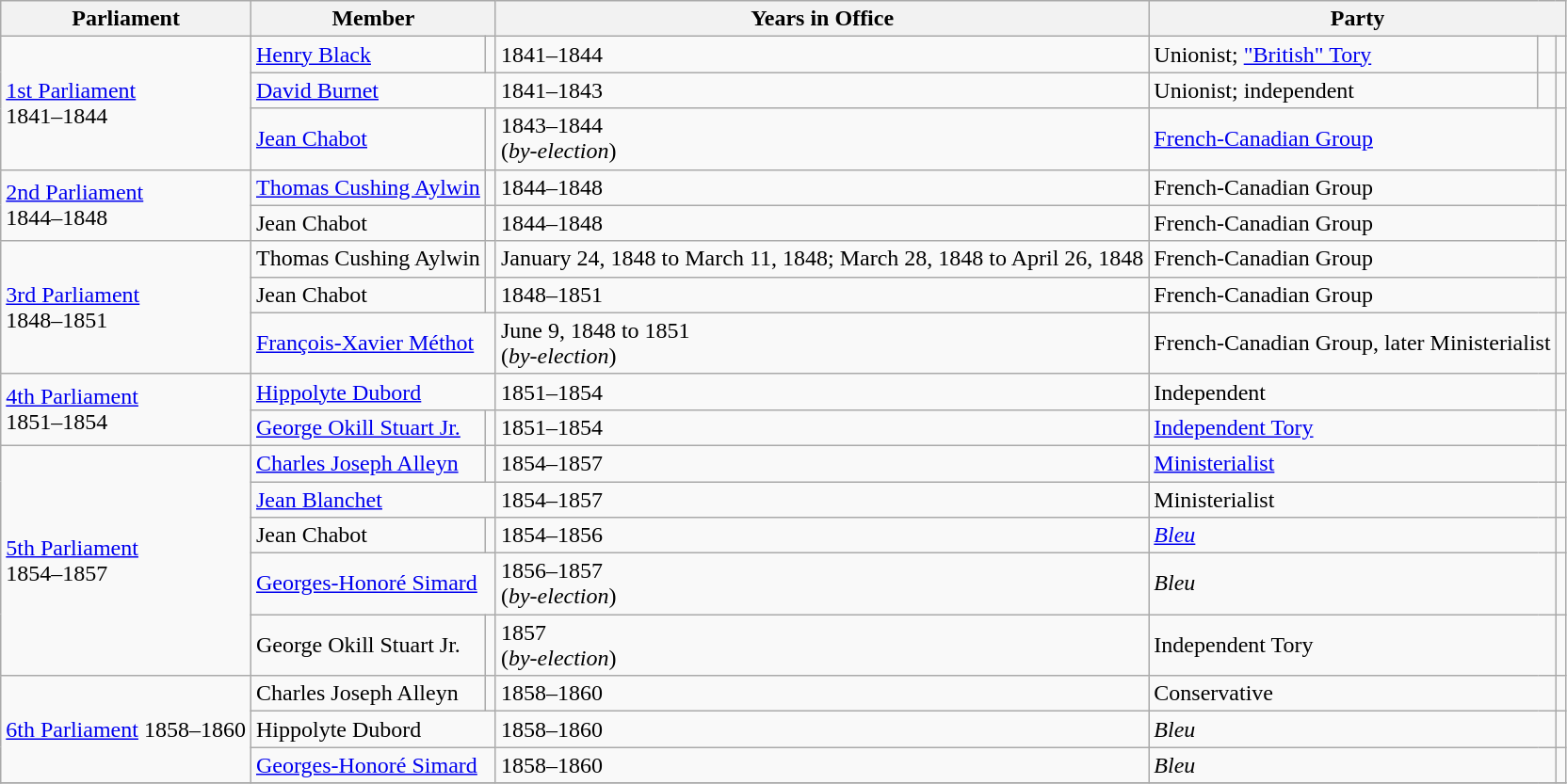<table class="wikitable">
<tr>
<th>Parliament</th>
<th colspan="2">Member</th>
<th>Years in Office</th>
<th colspan = "3">Party</th>
</tr>
<tr>
<td rowspan ="3"><a href='#'>1st Parliament</a><br>1841–1844</td>
<td><a href='#'>Henry Black</a></td>
<td></td>
<td>1841–1844</td>
<td>Unionist; <a href='#'>"British" Tory</a></td>
<td></td>
<td></td>
</tr>
<tr>
<td colspan="2"><a href='#'>David Burnet</a></td>
<td>1841–1843</td>
<td>Unionist;  independent</td>
<td></td>
<td></td>
</tr>
<tr>
<td><a href='#'>Jean Chabot</a></td>
<td></td>
<td>1843–1844<br>(<em>by-election</em>)</td>
<td colspan = "2"><a href='#'>French-Canadian Group</a></td>
<td></td>
</tr>
<tr>
<td rowspan ="2"><a href='#'>2nd Parliament</a><br>1844–1848</td>
<td><a href='#'>Thomas Cushing Aylwin</a></td>
<td></td>
<td>1844–1848</td>
<td colspan = "2">French-Canadian Group</td>
<td></td>
</tr>
<tr>
<td>Jean Chabot</td>
<td></td>
<td>1844–1848</td>
<td colspan = "2">French-Canadian Group</td>
<td></td>
</tr>
<tr>
<td rowspan = "3"><a href='#'>3rd Parliament</a><br>1848–1851</td>
<td>Thomas Cushing Aylwin</td>
<td></td>
<td>January 24, 1848 to March 11, 1848; March 28, 1848 to April 26, 1848</td>
<td colspan = "2">French-Canadian Group</td>
<td></td>
</tr>
<tr>
<td>Jean Chabot</td>
<td></td>
<td>1848–1851</td>
<td colspan = "2">French-Canadian Group</td>
<td></td>
</tr>
<tr>
<td colspan= "2"><a href='#'>François-Xavier Méthot</a></td>
<td>June 9, 1848 to 1851 <br>(<em>by-election</em>)</td>
<td colspan = "2">French-Canadian Group, later Ministerialist</td>
<td></td>
</tr>
<tr>
<td rowspan = "2"><a href='#'>4th Parliament</a> <br> 1851–1854</td>
<td colspan = "2"><a href='#'>Hippolyte Dubord</a></td>
<td>1851–1854</td>
<td colspan = "2">Independent</td>
<td></td>
</tr>
<tr>
<td><a href='#'>George Okill Stuart Jr.</a></td>
<td></td>
<td>1851–1854</td>
<td colspan = "2"><a href='#'>Independent Tory</a></td>
<td></td>
</tr>
<tr>
<td rowspan = "5"><a href='#'>5th Parliament</a> <br>1854–1857</td>
<td><a href='#'>Charles Joseph Alleyn</a></td>
<td></td>
<td>1854–1857</td>
<td colspan = "2"><a href='#'>Ministerialist</a></td>
<td></td>
</tr>
<tr>
<td colspan = "2"><a href='#'>Jean Blanchet</a></td>
<td>1854–1857</td>
<td colspan = "2">Ministerialist</td>
<td></td>
</tr>
<tr>
<td>Jean Chabot</td>
<td></td>
<td>1854–1856</td>
<td colspan = "2"><a href='#'><em>Bleu</em></a></td>
<td></td>
</tr>
<tr>
<td colspan = "2"><a href='#'>Georges-Honoré Simard</a></td>
<td>1856–1857 <br> (<em>by-election</em>)</td>
<td colspan = "2"><em>Bleu</em></td>
<td></td>
</tr>
<tr>
<td>George Okill Stuart Jr.</td>
<td></td>
<td>1857 <br> (<em>by-election</em>)</td>
<td colspan = "2">Independent Tory</td>
<td></td>
</tr>
<tr>
<td rowspan = "3"><a href='#'>6th Parliament</a> 1858–1860</td>
<td>Charles Joseph Alleyn</td>
<td></td>
<td>1858–1860</td>
<td colspan = "2">Conservative</td>
<td></td>
</tr>
<tr>
<td colspan = "2">Hippolyte Dubord</td>
<td>1858–1860</td>
<td colspan = "2"><em>Bleu</em></td>
<td></td>
</tr>
<tr>
<td colspan = "2"><a href='#'>Georges-Honoré Simard</a></td>
<td>1858–1860</td>
<td colspan = "2"><em>Bleu</em></td>
<td></td>
</tr>
<tr>
</tr>
</table>
